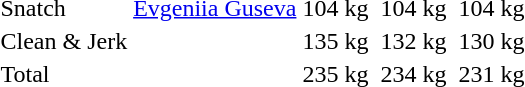<table>
<tr>
<td>Snatch</td>
<td> <a href='#'>Evgeniia Guseva</a> </td>
<td>104 kg</td>
<td></td>
<td>104 kg</td>
<td></td>
<td>104 kg</td>
</tr>
<tr>
<td>Clean & Jerk</td>
<td></td>
<td>135 kg</td>
<td></td>
<td>132 kg</td>
<td></td>
<td>130 kg</td>
</tr>
<tr>
<td>Total</td>
<td></td>
<td>235 kg</td>
<td></td>
<td>234 kg</td>
<td></td>
<td>231 kg</td>
</tr>
</table>
